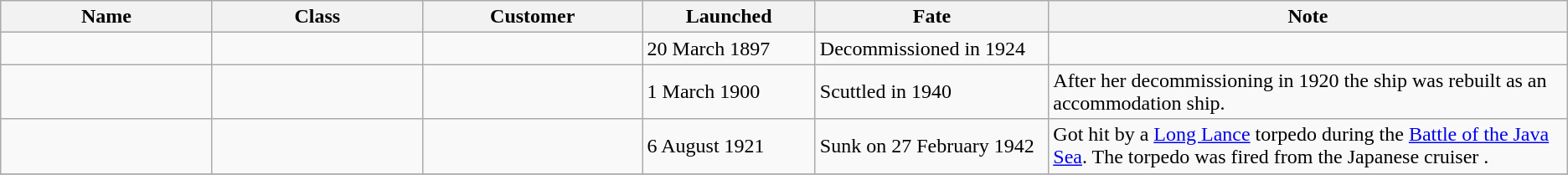<table class="wikitable mw-collapsible mw-collapsed">
<tr>
<th width="200">Name</th>
<th width="200">Class</th>
<th width="200">Customer</th>
<th width="150">Launched</th>
<th width="200">Fate</th>
<th width="500">Note</th>
</tr>
<tr>
<td></td>
<td></td>
<td></td>
<td>20 March 1897</td>
<td>Decommissioned in 1924</td>
<td></td>
</tr>
<tr>
<td></td>
<td></td>
<td></td>
<td>1 March 1900</td>
<td>Scuttled in 1940</td>
<td>After her decommissioning in 1920 the ship was rebuilt as an accommodation ship.</td>
</tr>
<tr>
<td></td>
<td></td>
<td></td>
<td>6 August 1921</td>
<td>Sunk on 27 February 1942</td>
<td>Got hit by a <a href='#'>Long Lance</a> torpedo during the <a href='#'>Battle of the Java Sea</a>. The torpedo was fired from the Japanese cruiser .</td>
</tr>
<tr>
</tr>
</table>
